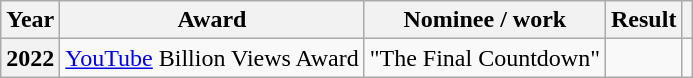<table class="wikitable plainrowheaders">
<tr>
<th scope="col">Year</th>
<th scope="col">Award</th>
<th scope="col">Nominee / work</th>
<th scope="col">Result</th>
<th scope="col"></th>
</tr>
<tr>
<th scope="row">2022</th>
<td><a href='#'>YouTube</a> Billion Views Award</td>
<td>"The Final Countdown"</td>
<td></td>
<td></td>
</tr>
</table>
